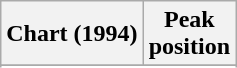<table class="wikitable sortable plainrowheaders" style="text-align:center">
<tr>
<th scope="col">Chart (1994)</th>
<th scope="col">Peak<br> position</th>
</tr>
<tr>
</tr>
<tr>
</tr>
</table>
